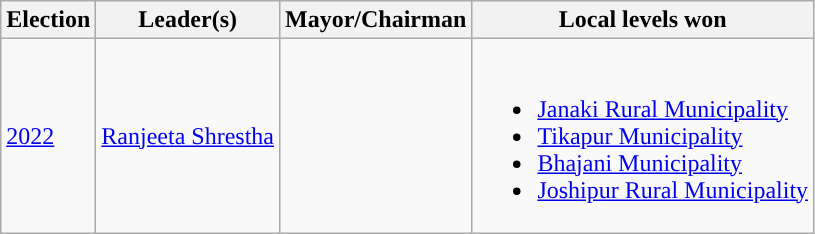<table class="wikitable">
<tr>
<th style="background:">Election</th>
<th style="background:">Leader(s)</th>
<th style="background:">Mayor/Chairman</th>
<th style="background:">Local levels won</th>
</tr>
<tr>
<td><a href='#'>2022</a></td>
<td><a href='#'>Ranjeeta Shrestha</a></td>
<td></td>
<td><br><ul><li><a href='#'>Janaki Rural Municipality</a></li><li><a href='#'>Tikapur Municipality</a></li><li><a href='#'>Bhajani Municipality</a></li><li><a href='#'>Joshipur Rural Municipality</a></li></ul></td>
</tr>
</table>
